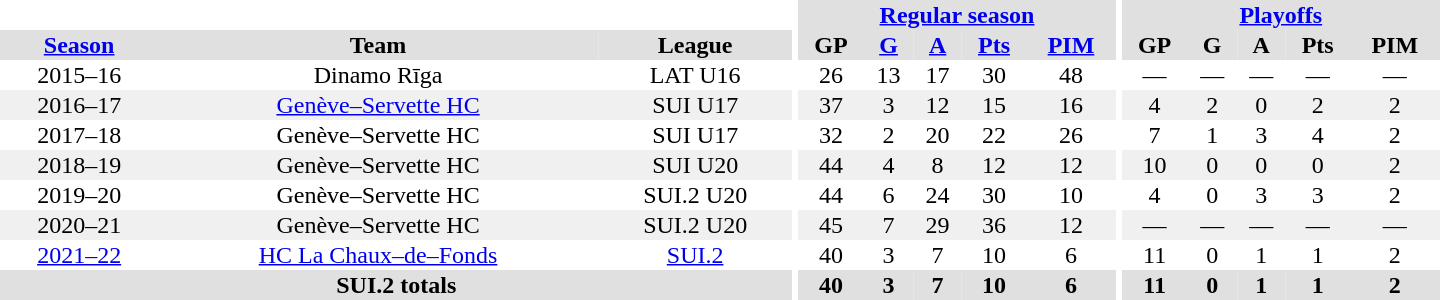<table border="0" cellpadding="1" cellspacing="0" style="text-align:center; width:60em">
<tr bgcolor="#e0e0e0">
<th colspan="3" bgcolor="#ffffff"></th>
<th rowspan="99" bgcolor="#ffffff"></th>
<th colspan="5"><a href='#'>Regular season</a></th>
<th rowspan="99" bgcolor="#ffffff"></th>
<th colspan="5"><a href='#'>Playoffs</a></th>
</tr>
<tr bgcolor="#e0e0e0">
<th><a href='#'>Season</a></th>
<th>Team</th>
<th>League</th>
<th>GP</th>
<th><a href='#'>G</a></th>
<th><a href='#'>A</a></th>
<th><a href='#'>Pts</a></th>
<th><a href='#'>PIM</a></th>
<th>GP</th>
<th>G</th>
<th>A</th>
<th>Pts</th>
<th>PIM</th>
</tr>
<tr>
<td>2015–16</td>
<td>Dinamo Rīga</td>
<td>LAT U16</td>
<td>26</td>
<td>13</td>
<td>17</td>
<td>30</td>
<td>48</td>
<td>—</td>
<td>—</td>
<td>—</td>
<td>—</td>
<td>—</td>
</tr>
<tr bgcolor="#f0f0f0">
<td>2016–17</td>
<td><a href='#'>Genève–Servette HC</a></td>
<td>SUI U17</td>
<td>37</td>
<td>3</td>
<td>12</td>
<td>15</td>
<td>16</td>
<td>4</td>
<td>2</td>
<td>0</td>
<td>2</td>
<td>2</td>
</tr>
<tr>
<td>2017–18</td>
<td>Genève–Servette HC</td>
<td>SUI U17</td>
<td>32</td>
<td>2</td>
<td>20</td>
<td>22</td>
<td>26</td>
<td>7</td>
<td>1</td>
<td>3</td>
<td>4</td>
<td>2</td>
</tr>
<tr bgcolor="#f0f0f0">
<td>2018–19</td>
<td>Genève–Servette HC</td>
<td>SUI U20</td>
<td>44</td>
<td>4</td>
<td>8</td>
<td>12</td>
<td>12</td>
<td>10</td>
<td>0</td>
<td>0</td>
<td>0</td>
<td>2</td>
</tr>
<tr>
<td>2019–20</td>
<td>Genève–Servette HC</td>
<td>SUI.2 U20</td>
<td>44</td>
<td>6</td>
<td>24</td>
<td>30</td>
<td>10</td>
<td>4</td>
<td>0</td>
<td>3</td>
<td>3</td>
<td>2</td>
</tr>
<tr bgcolor="#f0f0f0">
<td>2020–21</td>
<td>Genève–Servette HC</td>
<td>SUI.2 U20</td>
<td>45</td>
<td>7</td>
<td>29</td>
<td>36</td>
<td>12</td>
<td>—</td>
<td>—</td>
<td>—</td>
<td>—</td>
<td>—</td>
</tr>
<tr>
<td><a href='#'>2021–22</a></td>
<td><a href='#'>HC La Chaux–de–Fonds</a></td>
<td><a href='#'>SUI.2</a></td>
<td>40</td>
<td>3</td>
<td>7</td>
<td>10</td>
<td>6</td>
<td>11</td>
<td>0</td>
<td>1</td>
<td>1</td>
<td>2</td>
</tr>
<tr bgcolor="#e0e0e0">
<th colspan="3">SUI.2 totals</th>
<th>40</th>
<th>3</th>
<th>7</th>
<th>10</th>
<th>6</th>
<th>11</th>
<th>0</th>
<th>1</th>
<th>1</th>
<th>2</th>
</tr>
</table>
